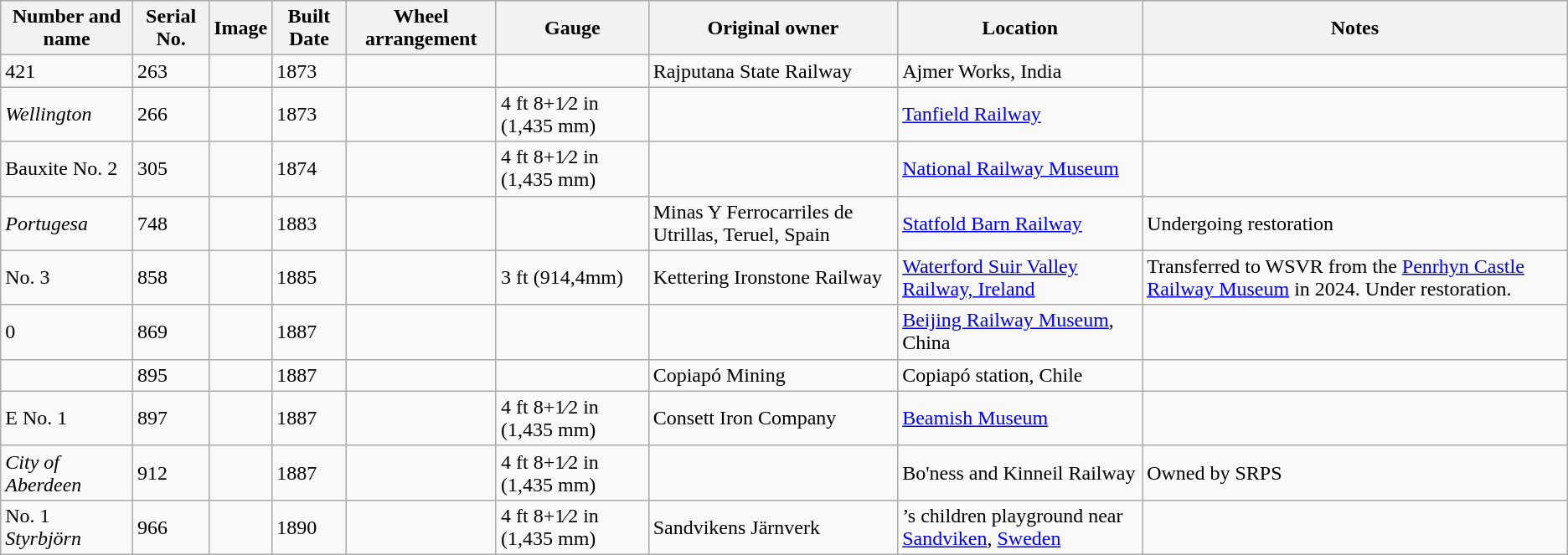<table class="wikitable">
<tr>
<th>Number and name</th>
<th>Serial No.</th>
<th>Image</th>
<th>Built Date</th>
<th>Wheel arrangement</th>
<th>Gauge</th>
<th>Original owner</th>
<th>Location</th>
<th>Notes</th>
</tr>
<tr>
<td>421</td>
<td>263</td>
<td></td>
<td>1873</td>
<td></td>
<td></td>
<td>Rajputana State Railway</td>
<td>Ajmer Works, India</td>
<td></td>
</tr>
<tr>
<td><em>Wellington</em></td>
<td>266</td>
<td></td>
<td>1873</td>
<td></td>
<td>4 ft 8+1⁄2 in (1,435 mm)</td>
<td></td>
<td><a href='#'>Tanfield Railway</a></td>
<td></td>
</tr>
<tr>
<td>Bauxite No. 2</td>
<td>305</td>
<td></td>
<td>1874</td>
<td></td>
<td>4 ft 8+1⁄2 in (1,435 mm)</td>
<td></td>
<td><a href='#'>National Railway Museum</a></td>
<td></td>
</tr>
<tr>
<td><em>Portugesa </em></td>
<td>748</td>
<td></td>
<td>1883</td>
<td></td>
<td></td>
<td>Minas Y Ferrocarriles de Utrillas, Teruel, Spain</td>
<td><a href='#'>Statfold Barn Railway</a></td>
<td>Undergoing restoration</td>
</tr>
<tr>
<td>No. 3 </td>
<td>858</td>
<td></td>
<td>1885</td>
<td></td>
<td>3 ft (914,4mm)</td>
<td>Kettering Ironstone Railway</td>
<td><a href='#'>Waterford Suir Valley Railway, Ireland</a></td>
<td>Transferred to WSVR from the <a href='#'>Penrhyn Castle Railway Museum</a> in 2024. Under restoration.</td>
</tr>
<tr>
<td>0</td>
<td>869</td>
<td></td>
<td>1887</td>
<td></td>
<td></td>
<td></td>
<td><a href='#'>Beijing Railway Museum</a>, China</td>
<td></td>
</tr>
<tr>
<td></td>
<td>895</td>
<td></td>
<td>1887</td>
<td></td>
<td></td>
<td>Copiapó Mining</td>
<td>Copiapó station, Chile</td>
<td></td>
</tr>
<tr>
<td>E No. 1</td>
<td>897</td>
<td></td>
<td>1887</td>
<td></td>
<td>4 ft 8+1⁄2 in (1,435 mm)</td>
<td>Consett Iron Company</td>
<td><a href='#'>Beamish Museum</a></td>
<td></td>
</tr>
<tr>
<td><em>City of Aberdeen</em> </td>
<td>912</td>
<td></td>
<td>1887</td>
<td></td>
<td>4 ft 8+1⁄2 in (1,435 mm)</td>
<td></td>
<td>Bo'ness and Kinneil Railway</td>
<td>Owned by SRPS</td>
</tr>
<tr>
<td>No. 1 <em>Styrbjörn</td>
<td>966</td>
<td></td>
<td>1890</td>
<td></td>
<td>4 ft 8+1⁄2 in (1,435 mm)</td>
<td>Sandvikens Järnverk</td>
<td>’s children playground near <a href='#'>Sandviken</a>, <a href='#'>Sweden</a></td>
<td></td>
</tr>
</table>
